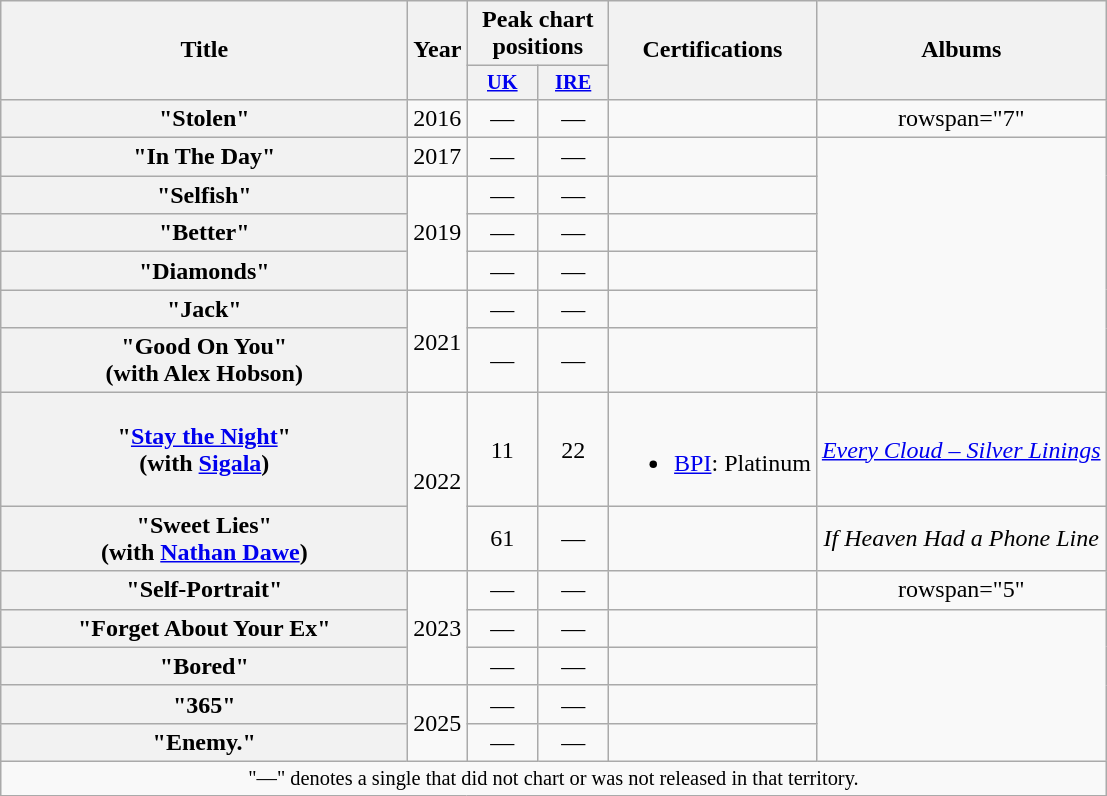<table class="wikitable plainrowheaders" style="text-align:center;">
<tr>
<th scope="col" rowspan="2" style="width:16.5em;">Title</th>
<th scope="col" rowspan="2">Year</th>
<th scope="col" colspan="2">Peak chart positions</th>
<th scope="col" rowspan="2">Certifications</th>
<th scope="col" rowspan="2">Albums</th>
</tr>
<tr>
<th scope="col" style="width:3em;font-size:85%;"><a href='#'>UK</a><br></th>
<th scope="col" style="width:3em;font-size:85%;"><a href='#'>IRE</a><br></th>
</tr>
<tr>
<th scope="Row">"Stolen"</th>
<td>2016</td>
<td>—</td>
<td>—</td>
<td></td>
<td>rowspan="7" </td>
</tr>
<tr>
<th scope="Row">"In The Day"</th>
<td>2017</td>
<td>—</td>
<td>—</td>
<td></td>
</tr>
<tr>
<th scope="row">"Selfish"</th>
<td rowspan="3">2019</td>
<td>—</td>
<td>—</td>
<td></td>
</tr>
<tr>
<th Scope="row">"Better"</th>
<td>—</td>
<td>—</td>
<td></td>
</tr>
<tr>
<th scope="row">"Diamonds"</th>
<td>—</td>
<td>—</td>
<td></td>
</tr>
<tr>
<th Scope="row">"Jack"</th>
<td rowspan="2">2021</td>
<td>—</td>
<td>—</td>
<td></td>
</tr>
<tr>
<th scope="row">"Good On You"<br><span>(with Alex Hobson)</span></th>
<td>—</td>
<td>—</td>
<td></td>
</tr>
<tr>
<th scope="row">"<a href='#'>Stay the Night</a>"<br><span>(with <a href='#'>Sigala</a>)</span></th>
<td rowspan="2">2022</td>
<td>11</td>
<td>22</td>
<td><br><ul><li><a href='#'>BPI</a>: Platinum</li></ul></td>
<td><em><a href='#'>Every Cloud – Silver Linings</a></em></td>
</tr>
<tr>
<th scope="row">"Sweet Lies"<br><span>(with <a href='#'>Nathan Dawe</a>)</span></th>
<td>61</td>
<td>—</td>
<td></td>
<td><em>If Heaven Had a Phone Line</em></td>
</tr>
<tr>
<th scope="Row">"Self-Portrait"</th>
<td rowspan="3">2023</td>
<td>—</td>
<td>—</td>
<td></td>
<td>rowspan="5" </td>
</tr>
<tr>
<th scope="Row">"Forget About Your Ex"</th>
<td>—</td>
<td>—</td>
<td></td>
</tr>
<tr>
<th scope="Row">"Bored"</th>
<td>—</td>
<td>—</td>
<td></td>
</tr>
<tr>
<th scope="Row">"365"</th>
<td rowspan="2">2025</td>
<td>—</td>
<td>—</td>
<td></td>
</tr>
<tr>
<th scope="Row">"Enemy."</th>
<td>—</td>
<td>—</td>
<td></td>
</tr>
<tr>
<td colspan="20" style="font-size:85%">"—" denotes a single that did not chart or was not released in that territory.</td>
</tr>
</table>
